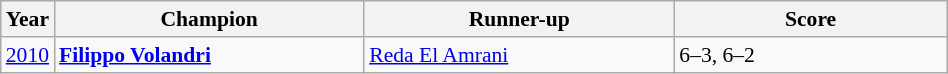<table class="wikitable" style="font-size:90%">
<tr>
<th>Year</th>
<th width="200">Champion</th>
<th width="200">Runner-up</th>
<th width="175">Score</th>
</tr>
<tr>
<td><a href='#'>2010</a></td>
<td> <strong><a href='#'>Filippo Volandri</a></strong></td>
<td> <a href='#'>Reda El Amrani</a></td>
<td>6–3, 6–2</td>
</tr>
</table>
